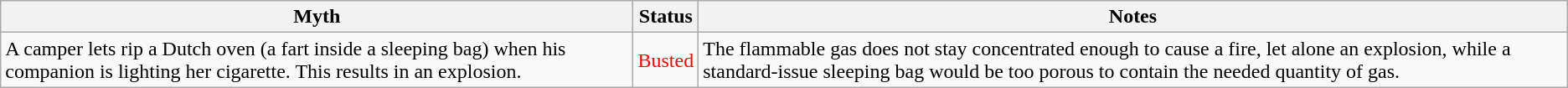<table class="wikitable plainrowheaders">
<tr>
<th scope"col">Myth</th>
<th scope"col">Status</th>
<th scope"col">Notes</th>
</tr>
<tr>
<td scope"row">A camper lets rip a Dutch oven (a fart inside a sleeping bag) when his companion is lighting her cigarette.  This results in an explosion.</td>
<td style="color:red">Busted</td>
<td>The flammable gas does not stay concentrated enough to cause a fire, let alone an explosion, while a standard-issue sleeping bag would be too porous to contain the needed quantity of gas.</td>
</tr>
</table>
